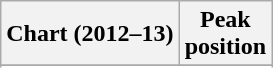<table class="wikitable sortable plainrowheaders" style="text-align:center">
<tr>
<th scope="col">Chart (2012–13)</th>
<th scope="col">Peak<br>position</th>
</tr>
<tr>
</tr>
<tr>
</tr>
<tr>
</tr>
<tr>
</tr>
<tr>
</tr>
<tr>
</tr>
<tr>
</tr>
<tr>
</tr>
<tr>
</tr>
<tr>
</tr>
<tr>
</tr>
<tr>
</tr>
</table>
